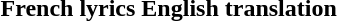<table>
<tr>
<th style="text-align:left">French lyrics</th>
<th>English translation</th>
</tr>
<tr>
<td></td>
<td></td>
</tr>
<tr>
<td></td>
<td></td>
</tr>
<tr>
<td></td>
<td></td>
</tr>
<tr>
<td></td>
<td></td>
</tr>
<tr>
<td></td>
<td></td>
</tr>
</table>
